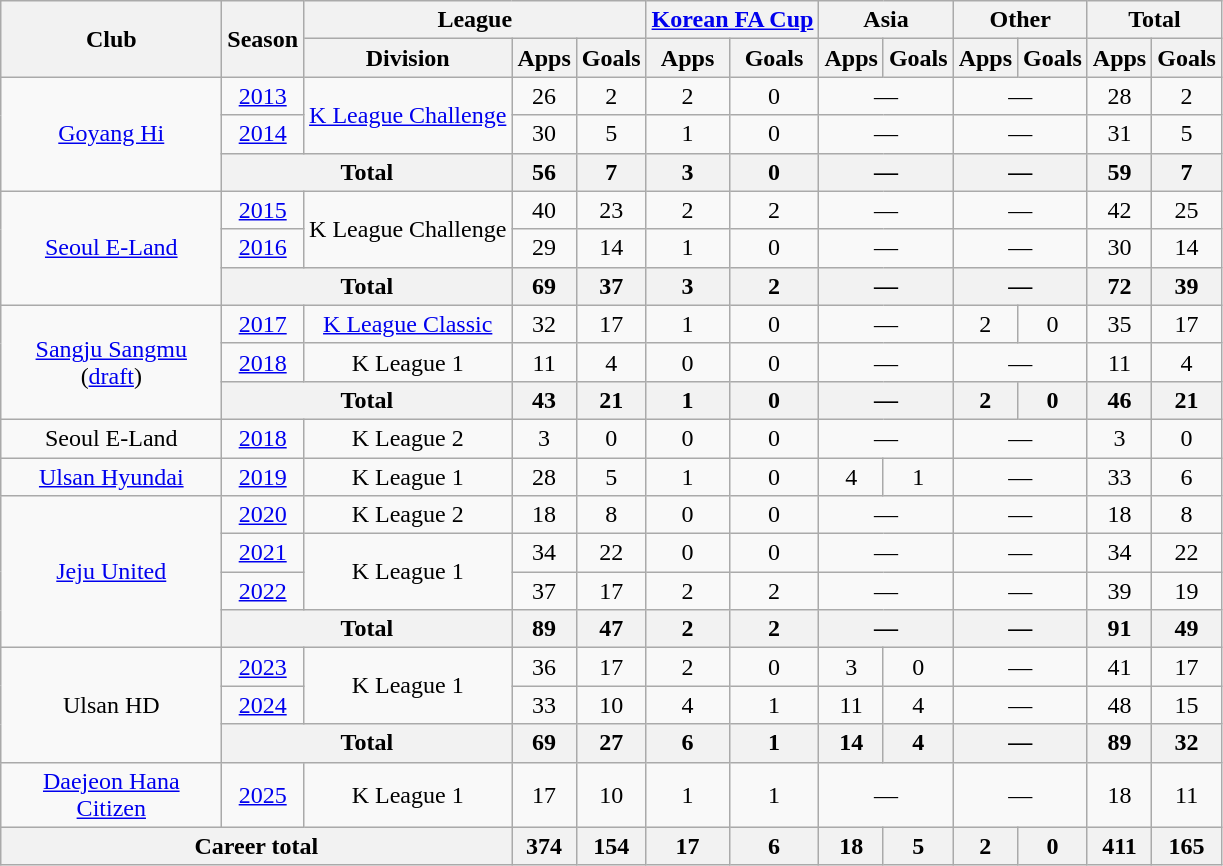<table class="wikitable" style="text-align: center">
<tr>
<th rowspan="2" width=140>Club</th>
<th rowspan="2">Season</th>
<th colspan="3">League</th>
<th colspan="2"><a href='#'>Korean FA Cup</a></th>
<th colspan="2">Asia</th>
<th colspan="2">Other</th>
<th colspan="2">Total</th>
</tr>
<tr>
<th>Division</th>
<th>Apps</th>
<th>Goals</th>
<th>Apps</th>
<th>Goals</th>
<th>Apps</th>
<th>Goals</th>
<th>Apps</th>
<th>Goals</th>
<th>Apps</th>
<th>Goals</th>
</tr>
<tr>
<td rowspan="3"><a href='#'>Goyang Hi</a></td>
<td><a href='#'>2013</a></td>
<td rowspan="2"><a href='#'>K League Challenge</a></td>
<td>26</td>
<td>2</td>
<td>2</td>
<td>0</td>
<td colspan=2>—</td>
<td colspan=2>—</td>
<td>28</td>
<td>2</td>
</tr>
<tr>
<td><a href='#'>2014</a></td>
<td>30</td>
<td>5</td>
<td>1</td>
<td>0</td>
<td colspan=2>—</td>
<td colspan=2>—</td>
<td>31</td>
<td>5</td>
</tr>
<tr>
<th colspan="2">Total</th>
<th>56</th>
<th>7</th>
<th>3</th>
<th>0</th>
<th colspan=2>—</th>
<th colspan=2>—</th>
<th>59</th>
<th>7</th>
</tr>
<tr>
<td rowspan="3"><a href='#'>Seoul E-Land</a></td>
<td><a href='#'>2015</a></td>
<td rowspan="2">K League Challenge</td>
<td>40</td>
<td>23</td>
<td>2</td>
<td>2</td>
<td colspan=2>—</td>
<td colspan=2>—</td>
<td>42</td>
<td>25</td>
</tr>
<tr>
<td><a href='#'>2016</a></td>
<td>29</td>
<td>14</td>
<td>1</td>
<td>0</td>
<td colspan=2>—</td>
<td colspan=2>—</td>
<td>30</td>
<td>14</td>
</tr>
<tr>
<th colspan="2">Total</th>
<th>69</th>
<th>37</th>
<th>3</th>
<th>2</th>
<th colspan=2>—</th>
<th colspan=2>—</th>
<th>72</th>
<th>39</th>
</tr>
<tr>
<td rowspan="3"><a href='#'>Sangju Sangmu</a> (<a href='#'>draft</a>)</td>
<td><a href='#'>2017</a></td>
<td><a href='#'>K League Classic</a></td>
<td>32</td>
<td>17</td>
<td>1</td>
<td>0</td>
<td colspan=2>—</td>
<td>2</td>
<td>0</td>
<td>35</td>
<td>17</td>
</tr>
<tr>
<td><a href='#'>2018</a></td>
<td>K League 1</td>
<td>11</td>
<td>4</td>
<td>0</td>
<td>0</td>
<td colspan=2>—</td>
<td colspan=2>—</td>
<td>11</td>
<td>4</td>
</tr>
<tr>
<th colspan="2">Total</th>
<th>43</th>
<th>21</th>
<th>1</th>
<th>0</th>
<th colspan=2>—</th>
<th>2</th>
<th>0</th>
<th>46</th>
<th>21</th>
</tr>
<tr>
<td>Seoul E-Land</td>
<td><a href='#'>2018</a></td>
<td>K League 2</td>
<td>3</td>
<td>0</td>
<td>0</td>
<td>0</td>
<td colspan=2>—</td>
<td colspan=2>—</td>
<td>3</td>
<td>0</td>
</tr>
<tr>
<td><a href='#'>Ulsan Hyundai</a></td>
<td><a href='#'>2019</a></td>
<td>K League 1</td>
<td>28</td>
<td>5</td>
<td>1</td>
<td>0</td>
<td>4</td>
<td>1</td>
<td colspan=2>—</td>
<td>33</td>
<td>6</td>
</tr>
<tr>
<td rowspan="4"><a href='#'>Jeju United</a></td>
<td><a href='#'>2020</a></td>
<td>K League 2</td>
<td>18</td>
<td>8</td>
<td>0</td>
<td>0</td>
<td colspan=2>—</td>
<td colspan=2>—</td>
<td>18</td>
<td>8</td>
</tr>
<tr>
<td><a href='#'>2021</a></td>
<td rowspan="2">K League 1</td>
<td>34</td>
<td>22</td>
<td>0</td>
<td>0</td>
<td colspan=2>—</td>
<td colspan=2>—</td>
<td>34</td>
<td>22</td>
</tr>
<tr>
<td><a href='#'>2022</a></td>
<td>37</td>
<td>17</td>
<td>2</td>
<td>2</td>
<td colspan=2>—</td>
<td colspan=2>—</td>
<td>39</td>
<td>19</td>
</tr>
<tr>
<th colspan="2">Total</th>
<th>89</th>
<th>47</th>
<th>2</th>
<th>2</th>
<th colspan=2>—</th>
<th colspan=2>—</th>
<th>91</th>
<th>49</th>
</tr>
<tr>
<td rowspan="3">Ulsan HD</td>
<td><a href='#'>2023</a></td>
<td rowspan="2">K League 1</td>
<td>36</td>
<td>17</td>
<td>2</td>
<td>0</td>
<td>3</td>
<td>0</td>
<td colspan=2>—</td>
<td>41</td>
<td>17</td>
</tr>
<tr>
<td><a href='#'>2024</a></td>
<td>33</td>
<td>10</td>
<td>4</td>
<td>1</td>
<td>11</td>
<td>4</td>
<td colspan=2>—</td>
<td>48</td>
<td>15</td>
</tr>
<tr>
<th colspan="2">Total</th>
<th>69</th>
<th>27</th>
<th>6</th>
<th>1</th>
<th>14</th>
<th>4</th>
<th colspan=2>—</th>
<th>89</th>
<th>32</th>
</tr>
<tr>
<td><a href='#'>Daejeon Hana Citizen</a></td>
<td><a href='#'>2025</a></td>
<td>K League 1</td>
<td>17</td>
<td>10</td>
<td>1</td>
<td>1</td>
<td colspan=2>—</td>
<td colspan=2>—</td>
<td>18</td>
<td>11</td>
</tr>
<tr>
<th colspan="3">Career total</th>
<th>374</th>
<th>154</th>
<th>17</th>
<th>6</th>
<th>18</th>
<th>5</th>
<th>2</th>
<th>0</th>
<th>411</th>
<th>165</th>
</tr>
</table>
